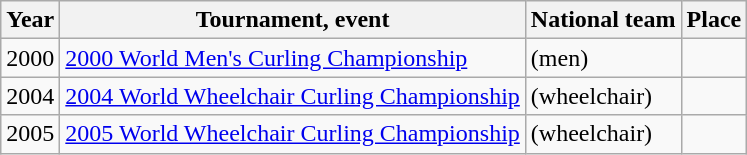<table class="wikitable">
<tr>
<th scope="col">Year</th>
<th scope="col">Tournament, event</th>
<th scope="col">National team</th>
<th scope="col">Place</th>
</tr>
<tr>
<td>2000</td>
<td><a href='#'>2000 World Men's Curling Championship</a></td>
<td> (men)</td>
<td></td>
</tr>
<tr>
<td>2004</td>
<td><a href='#'>2004 World Wheelchair Curling Championship</a></td>
<td> (wheelchair)</td>
<td></td>
</tr>
<tr>
<td>2005</td>
<td><a href='#'>2005 World Wheelchair Curling Championship</a></td>
<td> (wheelchair)</td>
<td></td>
</tr>
</table>
